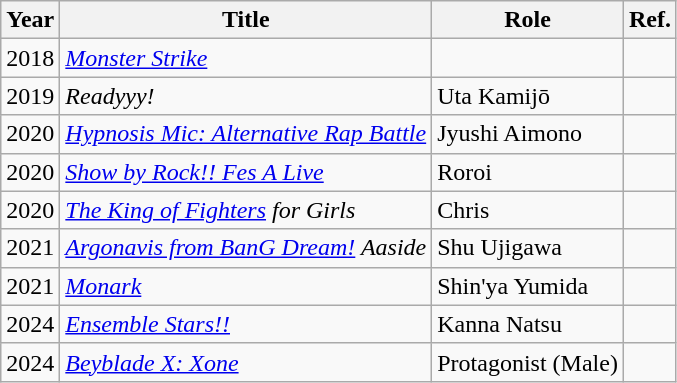<table class="wikitable sortable plainrowheaders">
<tr>
<th scope="col">Year</th>
<th scope="col">Title</th>
<th scope="col">Role</th>
<th scope="col" class="unsortable">Ref.</th>
</tr>
<tr>
<td>2018</td>
<td><em><a href='#'>Monster Strike</a></em></td>
<td></td>
<td></td>
</tr>
<tr>
<td>2019</td>
<td><em>Readyyy!</em></td>
<td>Uta Kamijō</td>
<td></td>
</tr>
<tr>
<td>2020</td>
<td><em><a href='#'>Hypnosis Mic: Alternative Rap Battle</a></em></td>
<td>Jyushi Aimono</td>
<td></td>
</tr>
<tr>
<td>2020</td>
<td><em><a href='#'>Show by Rock!! Fes A Live</a></em></td>
<td>Roroi</td>
<td></td>
</tr>
<tr>
<td>2020</td>
<td><em><a href='#'>The King of Fighters</a> for Girls</em></td>
<td>Chris</td>
<td></td>
</tr>
<tr>
<td>2021</td>
<td><em><a href='#'>Argonavis from BanG Dream!</a> Aaside</em></td>
<td>Shu Ujigawa</td>
<td></td>
</tr>
<tr>
<td>2021</td>
<td><em><a href='#'>Monark</a></em></td>
<td>Shin'ya Yumida</td>
<td></td>
</tr>
<tr>
<td>2024</td>
<td><em><a href='#'>Ensemble Stars!!</a></em></td>
<td>Kanna Natsu</td>
<td></td>
</tr>
<tr>
<td>2024</td>
<td><em><a href='#'>Beyblade X: Xone</a></em></td>
<td>Protagonist (Male)</td>
<td></td>
</tr>
</table>
